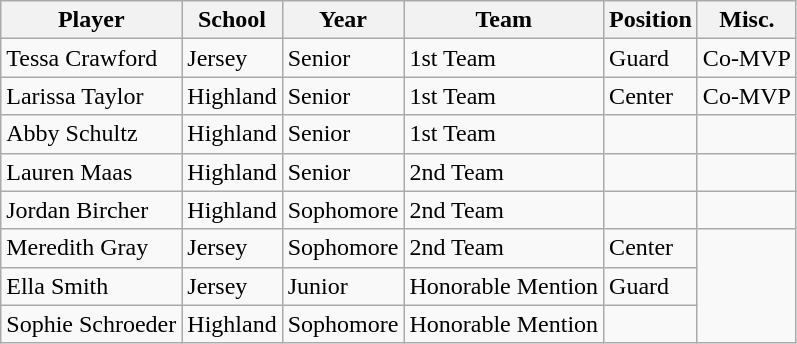<table class="wikitable sortable">
<tr>
<th>Player</th>
<th>School</th>
<th>Year</th>
<th>Team</th>
<th>Position</th>
<th>Misc.</th>
</tr>
<tr>
<td>Tessa Crawford</td>
<td>Jersey</td>
<td>Senior</td>
<td>1st Team</td>
<td>Guard</td>
<td>Co-MVP</td>
</tr>
<tr>
<td>Larissa Taylor</td>
<td>Highland</td>
<td>Senior</td>
<td>1st Team</td>
<td>Center</td>
<td>Co-MVP</td>
</tr>
<tr>
<td>Abby Schultz</td>
<td>Highland</td>
<td>Senior</td>
<td>1st Team</td>
<td></td>
<td></td>
</tr>
<tr>
<td>Lauren Maas</td>
<td>Highland</td>
<td>Senior</td>
<td>2nd Team</td>
<td></td>
<td></td>
</tr>
<tr>
<td>Jordan Bircher</td>
<td>Highland</td>
<td>Sophomore</td>
<td>2nd Team</td>
<td></td>
<td></td>
</tr>
<tr>
<td>Meredith Gray</td>
<td>Jersey</td>
<td>Sophomore</td>
<td>2nd Team</td>
<td>Center</td>
</tr>
<tr>
<td>Ella Smith</td>
<td>Jersey</td>
<td>Junior</td>
<td>Honorable Mention</td>
<td>Guard</td>
</tr>
<tr>
<td>Sophie Schroeder</td>
<td>Highland</td>
<td>Sophomore</td>
<td>Honorable Mention</td>
<td></td>
</tr>
</table>
